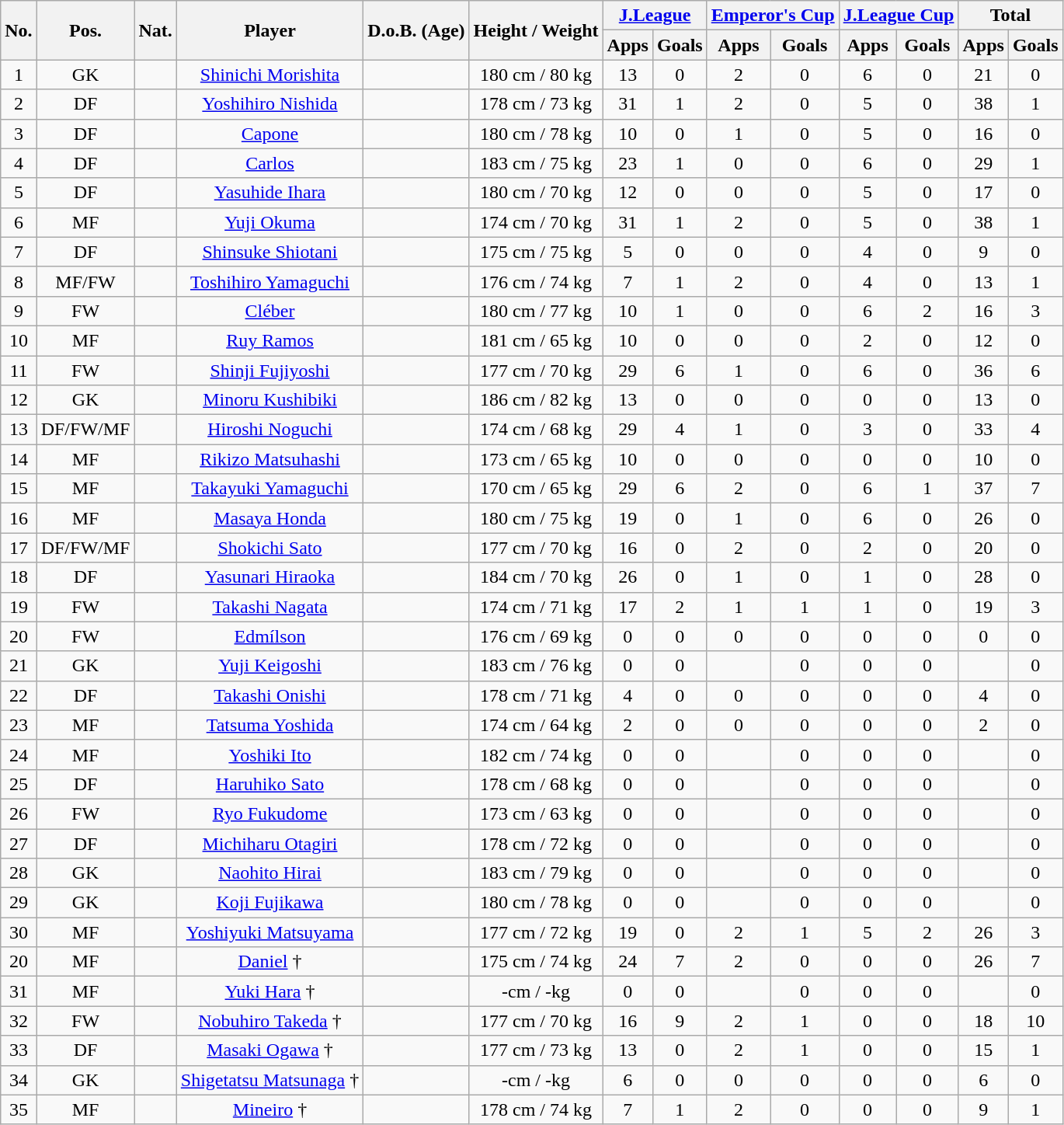<table class="wikitable" style="text-align:center;">
<tr>
<th rowspan="2">No.</th>
<th rowspan="2">Pos.</th>
<th rowspan="2">Nat.</th>
<th rowspan="2">Player</th>
<th rowspan="2">D.o.B. (Age)</th>
<th rowspan="2">Height / Weight</th>
<th colspan="2"><a href='#'>J.League</a></th>
<th colspan="2"><a href='#'>Emperor's Cup</a></th>
<th colspan="2"><a href='#'>J.League Cup</a></th>
<th colspan="2">Total</th>
</tr>
<tr>
<th>Apps</th>
<th>Goals</th>
<th>Apps</th>
<th>Goals</th>
<th>Apps</th>
<th>Goals</th>
<th>Apps</th>
<th>Goals</th>
</tr>
<tr>
<td>1</td>
<td>GK</td>
<td></td>
<td><a href='#'>Shinichi Morishita</a></td>
<td></td>
<td>180 cm / 80 kg</td>
<td>13</td>
<td>0</td>
<td>2</td>
<td>0</td>
<td>6</td>
<td>0</td>
<td>21</td>
<td>0</td>
</tr>
<tr>
<td>2</td>
<td>DF</td>
<td></td>
<td><a href='#'>Yoshihiro Nishida</a></td>
<td></td>
<td>178 cm / 73 kg</td>
<td>31</td>
<td>1</td>
<td>2</td>
<td>0</td>
<td>5</td>
<td>0</td>
<td>38</td>
<td>1</td>
</tr>
<tr>
<td>3</td>
<td>DF</td>
<td></td>
<td><a href='#'>Capone</a></td>
<td></td>
<td>180 cm / 78 kg</td>
<td>10</td>
<td>0</td>
<td>1</td>
<td>0</td>
<td>5</td>
<td>0</td>
<td>16</td>
<td>0</td>
</tr>
<tr>
<td>4</td>
<td>DF</td>
<td></td>
<td><a href='#'>Carlos</a></td>
<td></td>
<td>183 cm / 75 kg</td>
<td>23</td>
<td>1</td>
<td>0</td>
<td>0</td>
<td>6</td>
<td>0</td>
<td>29</td>
<td>1</td>
</tr>
<tr>
<td>5</td>
<td>DF</td>
<td></td>
<td><a href='#'>Yasuhide Ihara</a></td>
<td></td>
<td>180 cm / 70 kg</td>
<td>12</td>
<td>0</td>
<td>0</td>
<td>0</td>
<td>5</td>
<td>0</td>
<td>17</td>
<td>0</td>
</tr>
<tr>
<td>6</td>
<td>MF</td>
<td></td>
<td><a href='#'>Yuji Okuma</a></td>
<td></td>
<td>174 cm / 70 kg</td>
<td>31</td>
<td>1</td>
<td>2</td>
<td>0</td>
<td>5</td>
<td>0</td>
<td>38</td>
<td>1</td>
</tr>
<tr>
<td>7</td>
<td>DF</td>
<td></td>
<td><a href='#'>Shinsuke Shiotani</a></td>
<td></td>
<td>175 cm / 75 kg</td>
<td>5</td>
<td>0</td>
<td>0</td>
<td>0</td>
<td>4</td>
<td>0</td>
<td>9</td>
<td>0</td>
</tr>
<tr>
<td>8</td>
<td>MF/FW</td>
<td></td>
<td><a href='#'>Toshihiro Yamaguchi</a></td>
<td></td>
<td>176 cm / 74 kg</td>
<td>7</td>
<td>1</td>
<td>2</td>
<td>0</td>
<td>4</td>
<td>0</td>
<td>13</td>
<td>1</td>
</tr>
<tr>
<td>9</td>
<td>FW</td>
<td></td>
<td><a href='#'>Cléber</a></td>
<td></td>
<td>180 cm / 77 kg</td>
<td>10</td>
<td>1</td>
<td>0</td>
<td>0</td>
<td>6</td>
<td>2</td>
<td>16</td>
<td>3</td>
</tr>
<tr>
<td>10</td>
<td>MF</td>
<td></td>
<td><a href='#'>Ruy Ramos</a></td>
<td></td>
<td>181 cm / 65 kg</td>
<td>10</td>
<td>0</td>
<td>0</td>
<td>0</td>
<td>2</td>
<td>0</td>
<td>12</td>
<td>0</td>
</tr>
<tr>
<td>11</td>
<td>FW</td>
<td></td>
<td><a href='#'>Shinji Fujiyoshi</a></td>
<td></td>
<td>177 cm / 70 kg</td>
<td>29</td>
<td>6</td>
<td>1</td>
<td>0</td>
<td>6</td>
<td>0</td>
<td>36</td>
<td>6</td>
</tr>
<tr>
<td>12</td>
<td>GK</td>
<td></td>
<td><a href='#'>Minoru Kushibiki</a></td>
<td></td>
<td>186 cm / 82 kg</td>
<td>13</td>
<td>0</td>
<td>0</td>
<td>0</td>
<td>0</td>
<td>0</td>
<td>13</td>
<td>0</td>
</tr>
<tr>
<td>13</td>
<td>DF/FW/MF</td>
<td></td>
<td><a href='#'>Hiroshi Noguchi</a></td>
<td></td>
<td>174 cm / 68 kg</td>
<td>29</td>
<td>4</td>
<td>1</td>
<td>0</td>
<td>3</td>
<td>0</td>
<td>33</td>
<td>4</td>
</tr>
<tr>
<td>14</td>
<td>MF</td>
<td></td>
<td><a href='#'>Rikizo Matsuhashi</a></td>
<td></td>
<td>173 cm / 65 kg</td>
<td>10</td>
<td>0</td>
<td>0</td>
<td>0</td>
<td>0</td>
<td>0</td>
<td>10</td>
<td>0</td>
</tr>
<tr>
<td>15</td>
<td>MF</td>
<td></td>
<td><a href='#'>Takayuki Yamaguchi</a></td>
<td></td>
<td>170 cm / 65 kg</td>
<td>29</td>
<td>6</td>
<td>2</td>
<td>0</td>
<td>6</td>
<td>1</td>
<td>37</td>
<td>7</td>
</tr>
<tr>
<td>16</td>
<td>MF</td>
<td></td>
<td><a href='#'>Masaya Honda</a></td>
<td></td>
<td>180 cm / 75 kg</td>
<td>19</td>
<td>0</td>
<td>1</td>
<td>0</td>
<td>6</td>
<td>0</td>
<td>26</td>
<td>0</td>
</tr>
<tr>
<td>17</td>
<td>DF/FW/MF</td>
<td></td>
<td><a href='#'>Shokichi Sato</a></td>
<td></td>
<td>177 cm / 70 kg</td>
<td>16</td>
<td>0</td>
<td>2</td>
<td>0</td>
<td>2</td>
<td>0</td>
<td>20</td>
<td>0</td>
</tr>
<tr>
<td>18</td>
<td>DF</td>
<td></td>
<td><a href='#'>Yasunari Hiraoka</a></td>
<td></td>
<td>184 cm / 70 kg</td>
<td>26</td>
<td>0</td>
<td>1</td>
<td>0</td>
<td>1</td>
<td>0</td>
<td>28</td>
<td>0</td>
</tr>
<tr>
<td>19</td>
<td>FW</td>
<td></td>
<td><a href='#'>Takashi Nagata</a></td>
<td></td>
<td>174 cm / 71 kg</td>
<td>17</td>
<td>2</td>
<td>1</td>
<td>1</td>
<td>1</td>
<td>0</td>
<td>19</td>
<td>3</td>
</tr>
<tr>
<td>20</td>
<td>FW</td>
<td></td>
<td><a href='#'>Edmílson</a></td>
<td></td>
<td>176 cm / 69 kg</td>
<td>0</td>
<td>0</td>
<td>0</td>
<td>0</td>
<td>0</td>
<td>0</td>
<td>0</td>
<td>0</td>
</tr>
<tr>
<td>21</td>
<td>GK</td>
<td></td>
<td><a href='#'>Yuji Keigoshi</a></td>
<td></td>
<td>183 cm / 76 kg</td>
<td>0</td>
<td>0</td>
<td></td>
<td>0</td>
<td>0</td>
<td>0</td>
<td></td>
<td>0</td>
</tr>
<tr>
<td>22</td>
<td>DF</td>
<td></td>
<td><a href='#'>Takashi Onishi</a></td>
<td></td>
<td>178 cm / 71 kg</td>
<td>4</td>
<td>0</td>
<td>0</td>
<td>0</td>
<td>0</td>
<td>0</td>
<td>4</td>
<td>0</td>
</tr>
<tr>
<td>23</td>
<td>MF</td>
<td></td>
<td><a href='#'>Tatsuma Yoshida</a></td>
<td></td>
<td>174 cm / 64 kg</td>
<td>2</td>
<td>0</td>
<td>0</td>
<td>0</td>
<td>0</td>
<td>0</td>
<td>2</td>
<td>0</td>
</tr>
<tr>
<td>24</td>
<td>MF</td>
<td></td>
<td><a href='#'>Yoshiki Ito</a></td>
<td></td>
<td>182 cm / 74 kg</td>
<td>0</td>
<td>0</td>
<td></td>
<td>0</td>
<td>0</td>
<td>0</td>
<td></td>
<td>0</td>
</tr>
<tr>
<td>25</td>
<td>DF</td>
<td></td>
<td><a href='#'>Haruhiko Sato</a></td>
<td></td>
<td>178 cm / 68 kg</td>
<td>0</td>
<td>0</td>
<td></td>
<td>0</td>
<td>0</td>
<td>0</td>
<td></td>
<td>0</td>
</tr>
<tr>
<td>26</td>
<td>FW</td>
<td></td>
<td><a href='#'>Ryo Fukudome</a></td>
<td></td>
<td>173 cm / 63 kg</td>
<td>0</td>
<td>0</td>
<td></td>
<td>0</td>
<td>0</td>
<td>0</td>
<td></td>
<td>0</td>
</tr>
<tr>
<td>27</td>
<td>DF</td>
<td></td>
<td><a href='#'>Michiharu Otagiri</a></td>
<td></td>
<td>178 cm / 72 kg</td>
<td>0</td>
<td>0</td>
<td></td>
<td>0</td>
<td>0</td>
<td>0</td>
<td></td>
<td>0</td>
</tr>
<tr>
<td>28</td>
<td>GK</td>
<td></td>
<td><a href='#'>Naohito Hirai</a></td>
<td></td>
<td>183 cm / 79 kg</td>
<td>0</td>
<td>0</td>
<td></td>
<td>0</td>
<td>0</td>
<td>0</td>
<td></td>
<td>0</td>
</tr>
<tr>
<td>29</td>
<td>GK</td>
<td></td>
<td><a href='#'>Koji Fujikawa</a></td>
<td></td>
<td>180 cm / 78 kg</td>
<td>0</td>
<td>0</td>
<td></td>
<td>0</td>
<td>0</td>
<td>0</td>
<td></td>
<td>0</td>
</tr>
<tr>
<td>30</td>
<td>MF</td>
<td></td>
<td><a href='#'>Yoshiyuki Matsuyama</a></td>
<td></td>
<td>177 cm / 72 kg</td>
<td>19</td>
<td>0</td>
<td>2</td>
<td>1</td>
<td>5</td>
<td>2</td>
<td>26</td>
<td>3</td>
</tr>
<tr>
<td>20</td>
<td>MF</td>
<td></td>
<td><a href='#'>Daniel</a> †</td>
<td></td>
<td>175 cm / 74 kg</td>
<td>24</td>
<td>7</td>
<td>2</td>
<td>0</td>
<td>0</td>
<td>0</td>
<td>26</td>
<td>7</td>
</tr>
<tr>
<td>31</td>
<td>MF</td>
<td></td>
<td><a href='#'>Yuki Hara</a> †</td>
<td></td>
<td>-cm / -kg</td>
<td>0</td>
<td>0</td>
<td></td>
<td>0</td>
<td>0</td>
<td>0</td>
<td></td>
<td>0</td>
</tr>
<tr>
<td>32</td>
<td>FW</td>
<td></td>
<td><a href='#'>Nobuhiro Takeda</a> †</td>
<td></td>
<td>177 cm / 70 kg</td>
<td>16</td>
<td>9</td>
<td>2</td>
<td>1</td>
<td>0</td>
<td>0</td>
<td>18</td>
<td>10</td>
</tr>
<tr>
<td>33</td>
<td>DF</td>
<td></td>
<td><a href='#'>Masaki Ogawa</a> †</td>
<td></td>
<td>177 cm / 73 kg</td>
<td>13</td>
<td>0</td>
<td>2</td>
<td>1</td>
<td>0</td>
<td>0</td>
<td>15</td>
<td>1</td>
</tr>
<tr>
<td>34</td>
<td>GK</td>
<td></td>
<td><a href='#'>Shigetatsu Matsunaga</a> †</td>
<td></td>
<td>-cm / -kg</td>
<td>6</td>
<td>0</td>
<td>0</td>
<td>0</td>
<td>0</td>
<td>0</td>
<td>6</td>
<td>0</td>
</tr>
<tr>
<td>35</td>
<td>MF</td>
<td></td>
<td><a href='#'>Mineiro</a> †</td>
<td></td>
<td>178 cm / 74 kg</td>
<td>7</td>
<td>1</td>
<td>2</td>
<td>0</td>
<td>0</td>
<td>0</td>
<td>9</td>
<td>1</td>
</tr>
</table>
